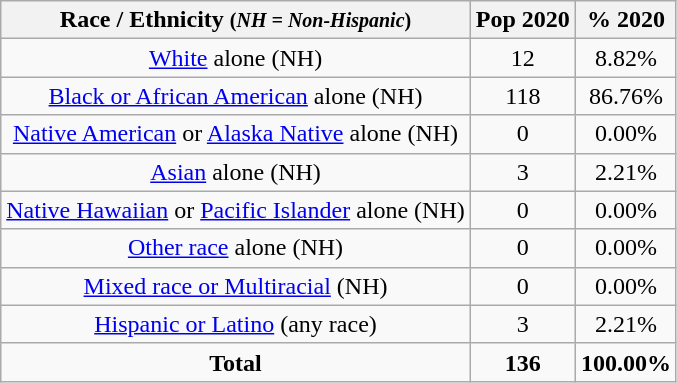<table class="wikitable" style="text-align:center;">
<tr>
<th>Race / Ethnicity <small>(<em>NH = Non-Hispanic</em>)</small></th>
<th>Pop 2020</th>
<th>% 2020</th>
</tr>
<tr>
<td><a href='#'>White</a> alone (NH)</td>
<td>12</td>
<td>8.82%</td>
</tr>
<tr>
<td><a href='#'>Black or African American</a> alone (NH)</td>
<td>118</td>
<td>86.76%</td>
</tr>
<tr>
<td><a href='#'>Native American</a> or <a href='#'>Alaska Native</a> alone (NH)</td>
<td>0</td>
<td>0.00%</td>
</tr>
<tr>
<td><a href='#'>Asian</a> alone (NH)</td>
<td>3</td>
<td>2.21%</td>
</tr>
<tr>
<td><a href='#'>Native Hawaiian</a> or <a href='#'>Pacific Islander</a> alone (NH)</td>
<td>0</td>
<td>0.00%</td>
</tr>
<tr>
<td><a href='#'>Other race</a> alone (NH)</td>
<td>0</td>
<td>0.00%</td>
</tr>
<tr>
<td><a href='#'>Mixed race or Multiracial</a> (NH)</td>
<td>0</td>
<td>0.00%</td>
</tr>
<tr>
<td><a href='#'>Hispanic or Latino</a> (any race)</td>
<td>3</td>
<td>2.21%</td>
</tr>
<tr>
<td><strong>Total</strong></td>
<td><strong>136</strong></td>
<td><strong>100.00%</strong></td>
</tr>
</table>
